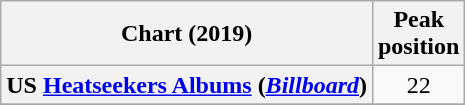<table class="wikitable sortable plainrowheaders" style="text-align:center">
<tr>
<th>Chart (2019)</th>
<th>Peak<br>position</th>
</tr>
<tr>
<th scope="row">US <a href='#'>Heatseekers Albums</a> (<em><a href='#'>Billboard</a></em>)</th>
<td>22</td>
</tr>
<tr>
</tr>
</table>
